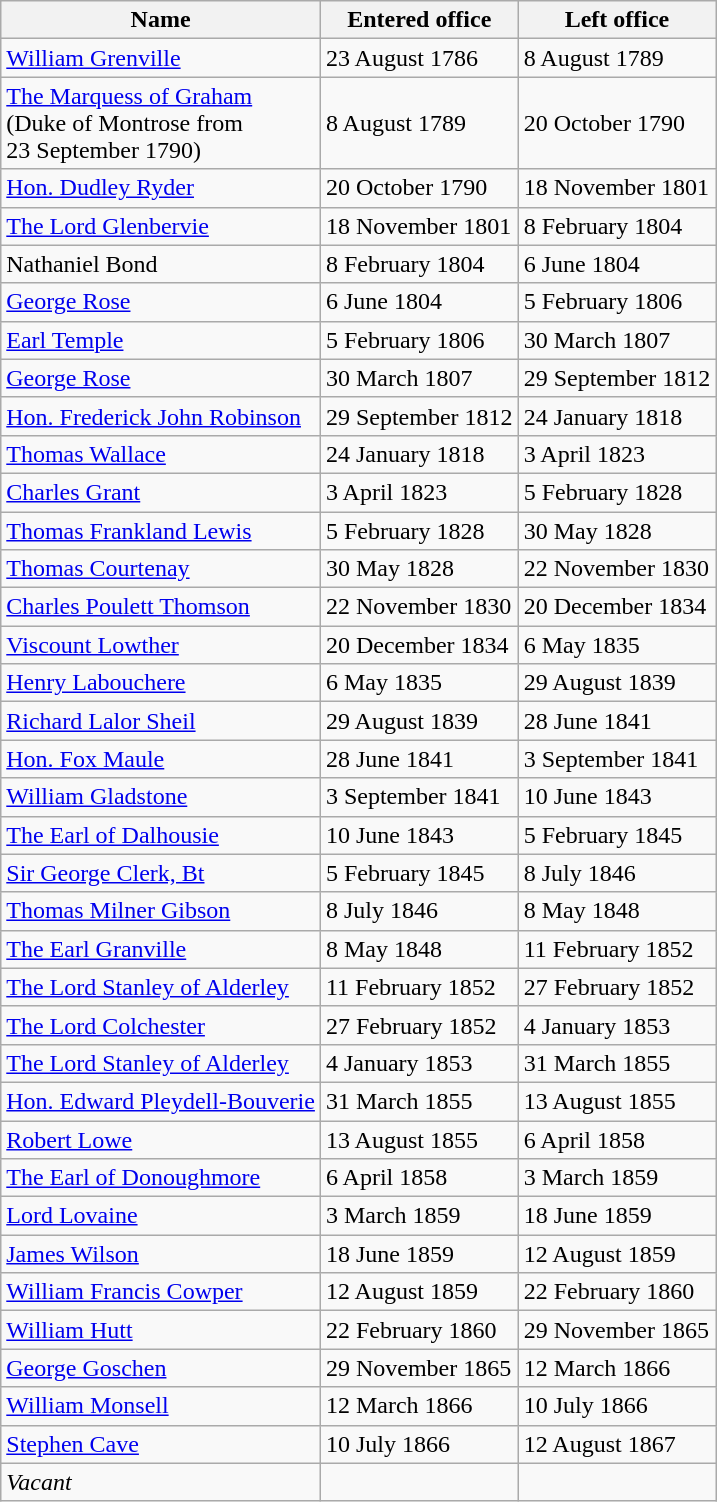<table class="wikitable" style="text-align:left">
<tr>
<th>Name</th>
<th>Entered office</th>
<th>Left office</th>
</tr>
<tr>
<td><a href='#'>William Grenville</a></td>
<td>23 August 1786</td>
<td>8 August 1789</td>
</tr>
<tr>
<td><a href='#'>The Marquess of Graham</a> <br> (Duke of Montrose from <br> 23 September 1790)</td>
<td>8 August 1789</td>
<td>20 October 1790</td>
</tr>
<tr>
<td><a href='#'>Hon. Dudley Ryder</a></td>
<td>20 October 1790</td>
<td>18 November 1801</td>
</tr>
<tr>
<td><a href='#'>The Lord Glenbervie</a></td>
<td>18 November 1801</td>
<td>8 February 1804</td>
</tr>
<tr>
<td>Nathaniel Bond</td>
<td>8 February 1804</td>
<td>6 June 1804</td>
</tr>
<tr>
<td><a href='#'>George Rose</a></td>
<td>6 June 1804</td>
<td>5 February 1806</td>
</tr>
<tr>
<td><a href='#'>Earl Temple</a></td>
<td>5 February 1806</td>
<td>30 March 1807</td>
</tr>
<tr>
<td><a href='#'>George Rose</a></td>
<td>30 March 1807</td>
<td>29 September 1812</td>
</tr>
<tr>
<td><a href='#'>Hon. Frederick John Robinson</a></td>
<td>29 September 1812</td>
<td>24 January 1818</td>
</tr>
<tr>
<td><a href='#'>Thomas Wallace</a></td>
<td>24 January 1818</td>
<td>3 April 1823</td>
</tr>
<tr>
<td><a href='#'>Charles Grant</a></td>
<td>3 April 1823</td>
<td>5 February 1828</td>
</tr>
<tr>
<td><a href='#'>Thomas Frankland Lewis</a></td>
<td>5 February 1828</td>
<td>30 May 1828</td>
</tr>
<tr>
<td><a href='#'>Thomas Courtenay</a></td>
<td>30 May 1828</td>
<td>22 November 1830</td>
</tr>
<tr>
<td><a href='#'>Charles Poulett Thomson</a></td>
<td>22 November 1830</td>
<td>20 December 1834</td>
</tr>
<tr>
<td><a href='#'>Viscount Lowther</a></td>
<td>20 December 1834</td>
<td>6 May 1835</td>
</tr>
<tr>
<td><a href='#'>Henry Labouchere</a></td>
<td>6 May 1835</td>
<td>29 August 1839</td>
</tr>
<tr>
<td><a href='#'>Richard Lalor Sheil</a></td>
<td>29 August 1839</td>
<td>28 June 1841</td>
</tr>
<tr>
<td><a href='#'>Hon. Fox Maule</a></td>
<td>28 June 1841</td>
<td>3 September 1841</td>
</tr>
<tr>
<td><a href='#'>William Gladstone</a></td>
<td>3 September 1841</td>
<td>10 June 1843</td>
</tr>
<tr>
<td><a href='#'>The Earl of Dalhousie</a></td>
<td>10 June 1843</td>
<td>5 February 1845</td>
</tr>
<tr>
<td><a href='#'>Sir George Clerk, Bt</a></td>
<td>5 February 1845</td>
<td>8 July 1846</td>
</tr>
<tr>
<td><a href='#'>Thomas Milner Gibson</a></td>
<td>8 July 1846</td>
<td>8 May 1848</td>
</tr>
<tr>
<td><a href='#'>The Earl Granville</a></td>
<td>8 May 1848</td>
<td>11 February 1852</td>
</tr>
<tr>
<td><a href='#'>The Lord Stanley of Alderley</a></td>
<td>11 February 1852</td>
<td>27 February 1852</td>
</tr>
<tr>
<td><a href='#'>The Lord Colchester</a></td>
<td>27 February 1852</td>
<td>4 January 1853</td>
</tr>
<tr>
<td><a href='#'>The Lord Stanley of Alderley</a></td>
<td>4 January 1853</td>
<td>31 March 1855</td>
</tr>
<tr>
<td><a href='#'>Hon. Edward Pleydell-Bouverie</a></td>
<td>31 March 1855</td>
<td>13 August 1855</td>
</tr>
<tr>
<td><a href='#'>Robert Lowe</a></td>
<td>13 August 1855</td>
<td>6 April 1858</td>
</tr>
<tr>
<td><a href='#'>The Earl of Donoughmore</a></td>
<td>6 April 1858</td>
<td>3 March 1859</td>
</tr>
<tr>
<td><a href='#'>Lord Lovaine</a></td>
<td>3 March 1859</td>
<td>18 June 1859</td>
</tr>
<tr>
<td><a href='#'>James Wilson</a></td>
<td>18 June 1859</td>
<td>12 August 1859</td>
</tr>
<tr>
<td><a href='#'>William Francis Cowper</a></td>
<td>12 August 1859</td>
<td>22 February 1860</td>
</tr>
<tr>
<td><a href='#'>William Hutt</a></td>
<td>22 February 1860</td>
<td>29 November 1865</td>
</tr>
<tr>
<td><a href='#'>George Goschen</a></td>
<td>29 November 1865</td>
<td>12 March 1866</td>
</tr>
<tr>
<td><a href='#'>William Monsell</a></td>
<td>12 March 1866</td>
<td>10 July 1866</td>
</tr>
<tr>
<td><a href='#'>Stephen Cave</a></td>
<td>10 July 1866</td>
<td>12 August 1867</td>
</tr>
<tr>
<td><em>Vacant</em></td>
<td></td>
<td></td>
</tr>
</table>
